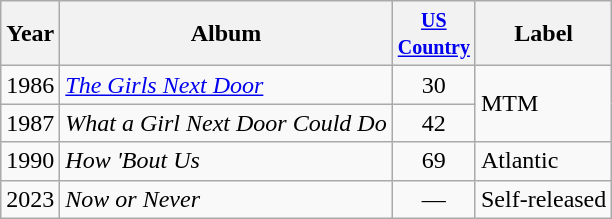<table class="wikitable">
<tr>
<th>Year</th>
<th>Album</th>
<th width="45"><small><a href='#'>US Country</a></small></th>
<th>Label</th>
</tr>
<tr>
<td>1986</td>
<td><em><a href='#'>The Girls Next Door</a></em></td>
<td align="center">30</td>
<td rowspan="2">MTM</td>
</tr>
<tr>
<td>1987</td>
<td><em>What a Girl Next Door Could Do</em></td>
<td align="center">42</td>
</tr>
<tr>
<td>1990</td>
<td><em>How 'Bout Us</em></td>
<td align="center">69</td>
<td>Atlantic</td>
</tr>
<tr>
<td>2023</td>
<td><em>Now or Never</em></td>
<td align="center">—</td>
<td>Self-released</td>
</tr>
</table>
